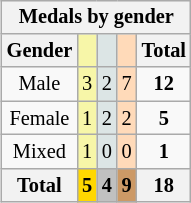<table class=wikitable style=font-size:85%;float:right;text-align:center>
<tr>
<th colspan=5>Medals by gender</th>
</tr>
<tr>
<th>Gender</th>
<td bgcolor=F7F6A8></td>
<td bgcolor=DCE5E5></td>
<td bgcolor=FFDAB9></td>
<th>Total</th>
</tr>
<tr>
<td>Male</td>
<td bgcolor=F7F6A8>3</td>
<td bgcolor=DCE5E5>2</td>
<td bgcolor=FFDAB9>7</td>
<td><strong>12</strong></td>
</tr>
<tr>
<td>Female</td>
<td bgcolor=F7F6A8>1</td>
<td bgcolor=DCE5E5>2</td>
<td bgcolor=FFDAB9>2</td>
<td><strong>5</strong></td>
</tr>
<tr>
<td>Mixed</td>
<td bgcolor=F7F6A8>1</td>
<td bgcolor=DCE5E5>0</td>
<td bgcolor=FFDAB9>0</td>
<td><strong>1</strong></td>
</tr>
<tr>
<th>Total</th>
<th style=background:gold>5</th>
<th style=background:silver>4</th>
<th style=background:#c96>9</th>
<th>18</th>
</tr>
</table>
